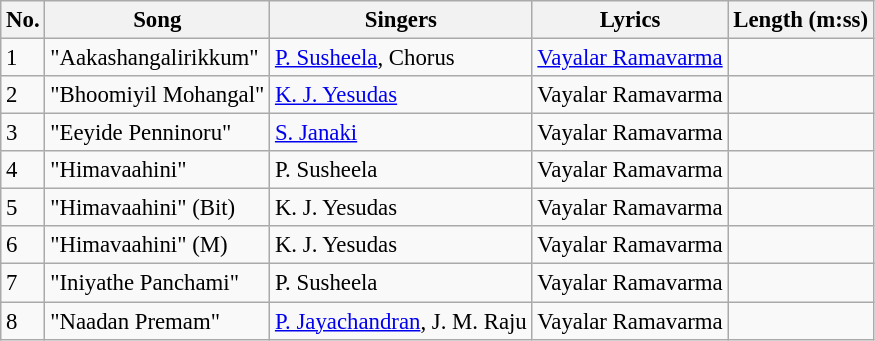<table class="wikitable" style="font-size:95%;">
<tr>
<th>No.</th>
<th>Song</th>
<th>Singers</th>
<th>Lyrics</th>
<th>Length (m:ss)</th>
</tr>
<tr>
<td>1</td>
<td>"Aakashangalirikkum"</td>
<td><a href='#'>P. Susheela</a>, Chorus</td>
<td><a href='#'>Vayalar Ramavarma</a></td>
<td></td>
</tr>
<tr>
<td>2</td>
<td>"Bhoomiyil Mohangal"</td>
<td><a href='#'>K. J. Yesudas</a></td>
<td>Vayalar Ramavarma</td>
<td></td>
</tr>
<tr>
<td>3</td>
<td>"Eeyide Penninoru"</td>
<td><a href='#'>S. Janaki</a></td>
<td>Vayalar Ramavarma</td>
<td></td>
</tr>
<tr>
<td>4</td>
<td>"Himavaahini"</td>
<td>P. Susheela</td>
<td>Vayalar Ramavarma</td>
<td></td>
</tr>
<tr>
<td>5</td>
<td>"Himavaahini" (Bit)</td>
<td>K. J. Yesudas</td>
<td>Vayalar Ramavarma</td>
<td></td>
</tr>
<tr>
<td>6</td>
<td>"Himavaahini" (M)</td>
<td>K. J. Yesudas</td>
<td>Vayalar Ramavarma</td>
<td></td>
</tr>
<tr>
<td>7</td>
<td>"Iniyathe Panchami"</td>
<td>P. Susheela</td>
<td>Vayalar Ramavarma</td>
<td></td>
</tr>
<tr>
<td>8</td>
<td>"Naadan Premam"</td>
<td><a href='#'>P. Jayachandran</a>, J. M. Raju</td>
<td>Vayalar Ramavarma</td>
<td></td>
</tr>
</table>
